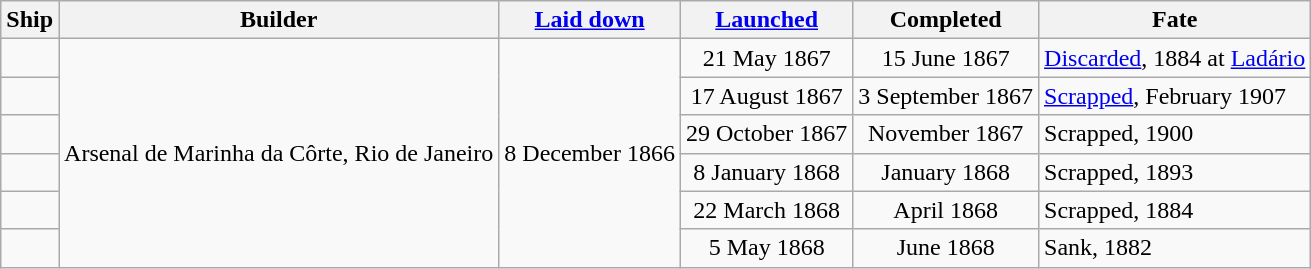<table class="wikitable plainrowheaders">
<tr>
<th scope="col">Ship</th>
<th scope="col">Builder</th>
<th scope="col"><a href='#'>Laid down</a></th>
<th scope="col"><a href='#'>Launched</a></th>
<th scope="col">Completed</th>
<th scope="col">Fate</th>
</tr>
<tr>
<td scope="row"></td>
<td rowspan=6>Arsenal de Marinha da Côrte, Rio de Janeiro</td>
<td rowspan=6 align=center>8 December 1866</td>
<td align=center>21 May 1867</td>
<td align=center>15 June 1867</td>
<td><a href='#'>Discarded</a>, 1884 at <a href='#'>Ladário</a></td>
</tr>
<tr>
<td scope="row"></td>
<td align=center>17 August 1867</td>
<td align=center>3 September 1867</td>
<td><a href='#'>Scrapped</a>, February 1907</td>
</tr>
<tr>
<td scope="row"></td>
<td align=center>29 October 1867</td>
<td align=center>November 1867</td>
<td>Scrapped, 1900</td>
</tr>
<tr>
<td scope="row"></td>
<td align=center>8 January 1868</td>
<td align=center>January 1868</td>
<td>Scrapped, 1893</td>
</tr>
<tr>
<td scope="row"></td>
<td align=center>22 March 1868</td>
<td align=center>April 1868</td>
<td>Scrapped, 1884</td>
</tr>
<tr>
<td scope="row"></td>
<td align=center>5 May 1868</td>
<td align=center>June 1868</td>
<td>Sank, 1882</td>
</tr>
</table>
